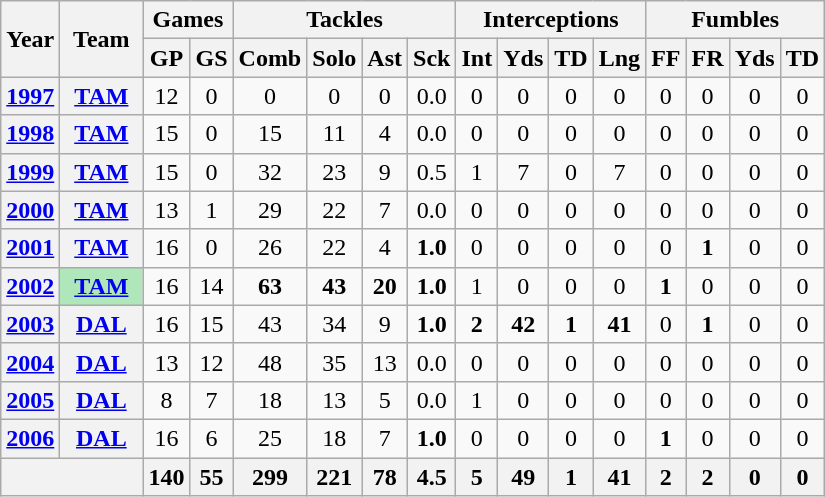<table class="wikitable" style="text-align:center">
<tr>
<th rowspan="2">Year</th>
<th rowspan="2">Team</th>
<th colspan="2">Games</th>
<th colspan="4">Tackles</th>
<th colspan="4">Interceptions</th>
<th colspan="4">Fumbles</th>
</tr>
<tr>
<th>GP</th>
<th>GS</th>
<th>Comb</th>
<th>Solo</th>
<th>Ast</th>
<th>Sck</th>
<th>Int</th>
<th>Yds</th>
<th>TD</th>
<th>Lng</th>
<th>FF</th>
<th>FR</th>
<th>Yds</th>
<th>TD</th>
</tr>
<tr>
<th><a href='#'>1997</a></th>
<th><a href='#'>TAM</a></th>
<td>12</td>
<td>0</td>
<td>0</td>
<td>0</td>
<td>0</td>
<td>0.0</td>
<td>0</td>
<td>0</td>
<td>0</td>
<td>0</td>
<td>0</td>
<td>0</td>
<td>0</td>
<td>0</td>
</tr>
<tr>
<th><a href='#'>1998</a></th>
<th><a href='#'>TAM</a></th>
<td>15</td>
<td>0</td>
<td>15</td>
<td>11</td>
<td>4</td>
<td>0.0</td>
<td>0</td>
<td>0</td>
<td>0</td>
<td>0</td>
<td>0</td>
<td>0</td>
<td>0</td>
<td>0</td>
</tr>
<tr>
<th><a href='#'>1999</a></th>
<th><a href='#'>TAM</a></th>
<td>15</td>
<td>0</td>
<td>32</td>
<td>23</td>
<td>9</td>
<td>0.5</td>
<td>1</td>
<td>7</td>
<td>0</td>
<td>7</td>
<td>0</td>
<td>0</td>
<td>0</td>
<td>0</td>
</tr>
<tr>
<th><a href='#'>2000</a></th>
<th><a href='#'>TAM</a></th>
<td>13</td>
<td>1</td>
<td>29</td>
<td>22</td>
<td>7</td>
<td>0.0</td>
<td>0</td>
<td>0</td>
<td>0</td>
<td>0</td>
<td>0</td>
<td>0</td>
<td>0</td>
<td>0</td>
</tr>
<tr>
<th><a href='#'>2001</a></th>
<th><a href='#'>TAM</a></th>
<td>16</td>
<td>0</td>
<td>26</td>
<td>22</td>
<td>4</td>
<td><strong>1.0</strong></td>
<td>0</td>
<td>0</td>
<td>0</td>
<td>0</td>
<td>0</td>
<td><strong>1</strong></td>
<td>0</td>
<td>0</td>
</tr>
<tr>
<th><a href='#'>2002</a></th>
<th style="background:#afe6ba; width:3em;"><a href='#'>TAM</a></th>
<td>16</td>
<td>14</td>
<td><strong>63</strong></td>
<td><strong>43</strong></td>
<td><strong>20</strong></td>
<td><strong>1.0</strong></td>
<td>1</td>
<td>0</td>
<td>0</td>
<td>0</td>
<td><strong>1</strong></td>
<td>0</td>
<td>0</td>
<td>0</td>
</tr>
<tr>
<th><a href='#'>2003</a></th>
<th><a href='#'>DAL</a></th>
<td>16</td>
<td>15</td>
<td>43</td>
<td>34</td>
<td>9</td>
<td><strong>1.0</strong></td>
<td><strong>2</strong></td>
<td><strong>42</strong></td>
<td><strong>1</strong></td>
<td><strong>41</strong></td>
<td>0</td>
<td><strong>1</strong></td>
<td>0</td>
<td>0</td>
</tr>
<tr>
<th><a href='#'>2004</a></th>
<th><a href='#'>DAL</a></th>
<td>13</td>
<td>12</td>
<td>48</td>
<td>35</td>
<td>13</td>
<td>0.0</td>
<td>0</td>
<td>0</td>
<td>0</td>
<td>0</td>
<td>0</td>
<td>0</td>
<td>0</td>
<td>0</td>
</tr>
<tr>
<th><a href='#'>2005</a></th>
<th><a href='#'>DAL</a></th>
<td>8</td>
<td>7</td>
<td>18</td>
<td>13</td>
<td>5</td>
<td>0.0</td>
<td>1</td>
<td>0</td>
<td>0</td>
<td>0</td>
<td>0</td>
<td>0</td>
<td>0</td>
<td>0</td>
</tr>
<tr>
<th><a href='#'>2006</a></th>
<th><a href='#'>DAL</a></th>
<td>16</td>
<td>6</td>
<td>25</td>
<td>18</td>
<td>7</td>
<td><strong>1.0</strong></td>
<td>0</td>
<td>0</td>
<td>0</td>
<td>0</td>
<td><strong>1</strong></td>
<td>0</td>
<td>0</td>
<td>0</td>
</tr>
<tr>
<th colspan="2"></th>
<th>140</th>
<th>55</th>
<th>299</th>
<th>221</th>
<th>78</th>
<th>4.5</th>
<th>5</th>
<th>49</th>
<th>1</th>
<th>41</th>
<th>2</th>
<th>2</th>
<th>0</th>
<th>0</th>
</tr>
</table>
